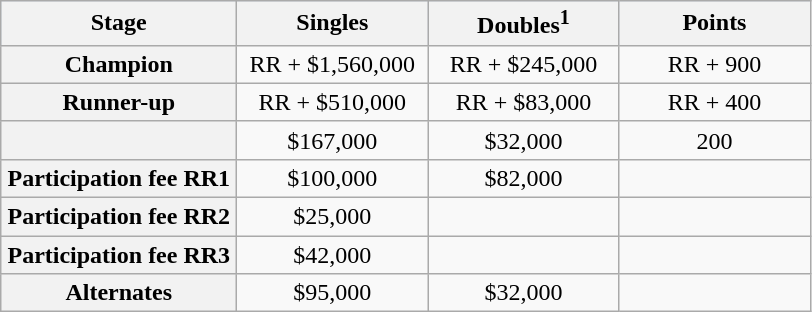<table class=wikitable style=text-align:center>
<tr style="background:#d1e4fd;">
<th width=150>Stage</th>
<th width=120>Singles</th>
<th width=120>Doubles<sup>1</sup></th>
<th width=120>Points</th>
</tr>
<tr>
<th>Champion</th>
<td>RR + $1,560,000</td>
<td>RR + $245,000</td>
<td>RR + 900</td>
</tr>
<tr>
<th>Runner-up</th>
<td>RR + $510,000</td>
<td>RR + $83,000</td>
<td>RR + 400</td>
</tr>
<tr>
<th></th>
<td>$167,000</td>
<td>$32,000</td>
<td>200</td>
</tr>
<tr>
<th>Participation fee RR1</th>
<td>$100,000</td>
<td>$82,000</td>
<td></td>
</tr>
<tr>
<th>Participation fee RR2</th>
<td>$25,000</td>
<td></td>
<td></td>
</tr>
<tr>
<th>Participation fee RR3</th>
<td>$42,000</td>
<td></td>
<td></td>
</tr>
<tr>
<th>Alternates</th>
<td>$95,000</td>
<td>$32,000</td>
<td></td>
</tr>
</table>
